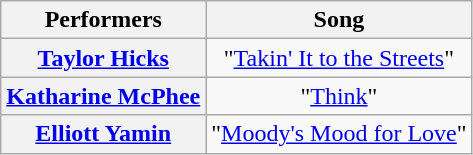<table class="wikitable unsortable" style="text-align:center;">
<tr>
<th scope="col">Performers</th>
<th scope="col">Song</th>
</tr>
<tr>
<th scope="row"><a href='#'>Taylor Hicks</a></th>
<td>"<a href='#'>Takin' It to the Streets</a>"</td>
</tr>
<tr>
<th scope="row"><a href='#'>Katharine McPhee</a></th>
<td>"<a href='#'>Think</a>"</td>
</tr>
<tr>
<th scope="row"><a href='#'>Elliott Yamin</a></th>
<td>"<a href='#'>Moody's Mood for Love</a>"</td>
</tr>
</table>
